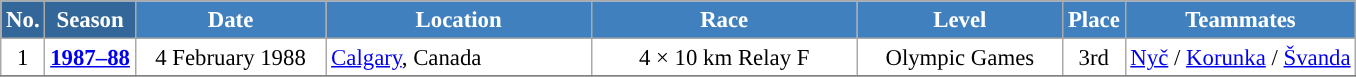<table class="wikitable sortable" style="font-size:95%; text-align:center; border:grey solid 1px; border-collapse:collapse; background:#ffffff;">
<tr style="background:#efefef;">
<th style="background-color:#369; color:white;">No.</th>
<th style="background-color:#369; color:white;">Season</th>
<th style="background-color:#4180be; color:white; width:120px;">Date</th>
<th style="background-color:#4180be; color:white; width:170px;">Location</th>
<th style="background-color:#4180be; color:white; width:170px;">Race</th>
<th style="background-color:#4180be; color:white; width:130px;">Level</th>
<th style="background-color:#4180be; color:white;">Place</th>
<th style="background-color:#4180be; color:white;">Teammates</th>
</tr>
<tr>
<td align=center>1</td>
<td rowspan=1 align=center><strong><a href='#'>1987–88</a></strong></td>
<td>4 February 1988</td>
<td align=left> <a href='#'>Calgary</a>, Canada</td>
<td>4 × 10 km Relay F</td>
<td>Olympic Games</td>
<td>3rd</td>
<td><a href='#'>Nyč</a> / <a href='#'>Korunka</a> / <a href='#'>Švanda</a></td>
</tr>
<tr>
</tr>
</table>
